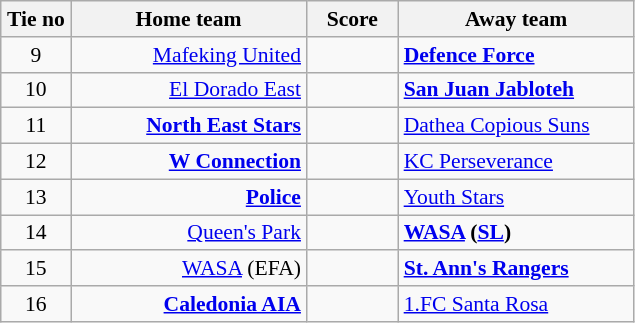<table class="wikitable" style="font-size:90%;">
<tr>
<th width="40">Tie no</th>
<th width="150">Home team</th>
<th width="55">  Score  </th>
<th width="150">Away team</th>
</tr>
<tr>
<td align=center>9</td>
<td align="right"><a href='#'>Mafeking United</a></td>
<td align=center></td>
<td><strong><a href='#'>Defence Force</a></strong></td>
</tr>
<tr>
<td align=center>10</td>
<td align="right"><a href='#'>El Dorado East</a></td>
<td align=center></td>
<td><strong><a href='#'>San Juan Jabloteh</a></strong></td>
</tr>
<tr>
<td align=center>11</td>
<td align="right"><strong><a href='#'>North East Stars</a></strong></td>
<td align=center></td>
<td><a href='#'>Dathea Copious Suns</a></td>
</tr>
<tr>
<td align=center>12</td>
<td align="right"><strong><a href='#'>W Connection</a></strong></td>
<td align=center></td>
<td><a href='#'>KC Perseverance</a></td>
</tr>
<tr>
<td align=center>13</td>
<td align="right"><strong><a href='#'>Police</a></strong></td>
<td align=center></td>
<td><a href='#'>Youth Stars</a></td>
</tr>
<tr>
<td align=center>14</td>
<td align="right"><a href='#'>Queen's Park</a></td>
<td align=center></td>
<td><strong><a href='#'>WASA</a> (<a href='#'>SL</a>)</strong></td>
</tr>
<tr>
<td align=center>15</td>
<td align="right"><a href='#'>WASA</a> (EFA)</td>
<td align=center></td>
<td><strong><a href='#'>St. Ann's Rangers</a></strong></td>
</tr>
<tr>
<td align=center>16</td>
<td align="right"><strong><a href='#'>Caledonia AIA</a></strong></td>
<td align=center></td>
<td><a href='#'>1.FC Santa Rosa</a></td>
</tr>
</table>
